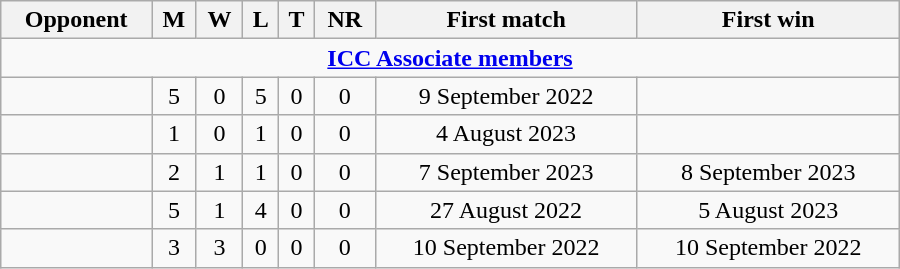<table class="wikitable" style="text-align: center; width: 600px;">
<tr>
<th>Opponent</th>
<th>M</th>
<th>W</th>
<th>L</th>
<th>T</th>
<th>NR</th>
<th>First match</th>
<th>First win</th>
</tr>
<tr>
<td colspan="8" style="text-align: center;"><strong><a href='#'>ICC Associate members</a></strong></td>
</tr>
<tr>
<td align=left></td>
<td>5</td>
<td>0</td>
<td>5</td>
<td>0</td>
<td>0</td>
<td>9 September 2022</td>
<td></td>
</tr>
<tr>
<td align=left></td>
<td>1</td>
<td>0</td>
<td>1</td>
<td>0</td>
<td>0</td>
<td>4 August 2023</td>
<td></td>
</tr>
<tr>
<td align=left></td>
<td>2</td>
<td>1</td>
<td>1</td>
<td>0</td>
<td>0</td>
<td>7 September 2023</td>
<td>8 September 2023</td>
</tr>
<tr>
<td align=left></td>
<td>5</td>
<td>1</td>
<td>4</td>
<td>0</td>
<td>0</td>
<td>27 August 2022</td>
<td>5 August 2023</td>
</tr>
<tr>
<td align=left></td>
<td>3</td>
<td>3</td>
<td>0</td>
<td>0</td>
<td>0</td>
<td>10 September 2022</td>
<td>10 September 2022</td>
</tr>
</table>
